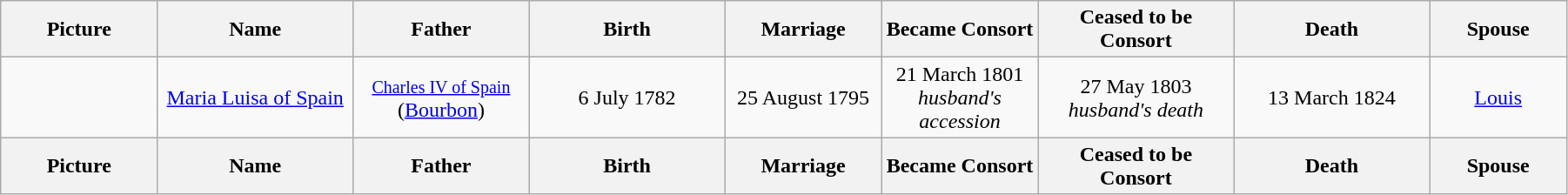<table width=95% class="wikitable">
<tr>
<th width = "8%">Picture</th>
<th width = "10%">Name</th>
<th width = "9%">Father</th>
<th width = "10%">Birth</th>
<th width = "8%">Marriage</th>
<th width = "8%">Became Consort</th>
<th width = "10%">Ceased to be Consort</th>
<th width = "10%">Death</th>
<th width = "7%">Spouse</th>
</tr>
<tr>
<td align=center></td>
<td align=center><a href='#'>Maria Luisa of Spain</a></td>
<td style="text-align:center;"><small><a href='#'>Charles IV of Spain</a></small><br>(<a href='#'>Bourbon</a>)</td>
<td style="text-align:center;">6 July 1782</td>
<td style="text-align:center;">25 August 1795</td>
<td style="text-align:center;">21 March 1801<br><em>husband's accession</em></td>
<td style="text-align:center;">27 May 1803<br><em>husband's death</em></td>
<td style="text-align:center;">13 March 1824</td>
<td style="text-align:center;"><a href='#'>Louis</a></td>
</tr>
<tr>
<th>Picture</th>
<th>Name</th>
<th>Father</th>
<th>Birth</th>
<th>Marriage</th>
<th>Became Consort</th>
<th>Ceased to be Consort</th>
<th>Death</th>
<th>Spouse</th>
</tr>
</table>
